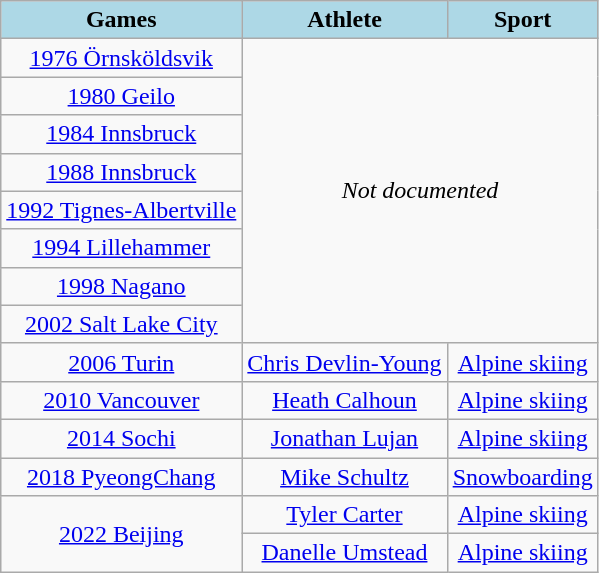<table class="wikitable" style="text-align:center">
<tr>
<th style="background:lightblue;">Games</th>
<th style="background:lightblue;">Athlete</th>
<th style="background:lightblue;">Sport</th>
</tr>
<tr>
<td> <a href='#'>1976 Örnsköldsvik</a></td>
<td colspan="2" rowspan="8"><em>Not documented</em></td>
</tr>
<tr>
<td> <a href='#'>1980 Geilo</a></td>
</tr>
<tr>
<td> <a href='#'>1984 Innsbruck</a></td>
</tr>
<tr>
<td> <a href='#'>1988 Innsbruck</a></td>
</tr>
<tr>
<td> <a href='#'>1992 Tignes-Albertville</a></td>
</tr>
<tr>
<td> <a href='#'>1994 Lillehammer</a></td>
</tr>
<tr>
<td> <a href='#'>1998 Nagano</a></td>
</tr>
<tr>
<td> <a href='#'>2002 Salt Lake City</a></td>
</tr>
<tr>
<td> <a href='#'>2006 Turin</a></td>
<td><a href='#'>Chris Devlin-Young</a></td>
<td><a href='#'>Alpine skiing</a></td>
</tr>
<tr>
<td> <a href='#'>2010 Vancouver</a></td>
<td><a href='#'>Heath Calhoun</a></td>
<td><a href='#'>Alpine skiing</a></td>
</tr>
<tr>
<td> <a href='#'>2014 Sochi</a></td>
<td><a href='#'>Jonathan Lujan</a></td>
<td><a href='#'>Alpine skiing</a></td>
</tr>
<tr>
<td> <a href='#'>2018 PyeongChang</a></td>
<td><a href='#'>Mike Schultz</a></td>
<td><a href='#'>Snowboarding</a></td>
</tr>
<tr>
<td rowspan=2> <a href='#'>2022 Beijing</a></td>
<td><a href='#'>Tyler Carter</a></td>
<td><a href='#'>Alpine skiing</a></td>
</tr>
<tr>
<td><a href='#'>Danelle Umstead</a></td>
<td><a href='#'>Alpine skiing</a></td>
</tr>
</table>
